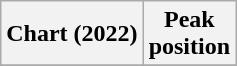<table class="wikitable sortable plainrowheaders" style="text-align:center">
<tr>
<th scope="col">Chart (2022)</th>
<th scope="col">Peak<br>position</th>
</tr>
<tr>
</tr>
</table>
